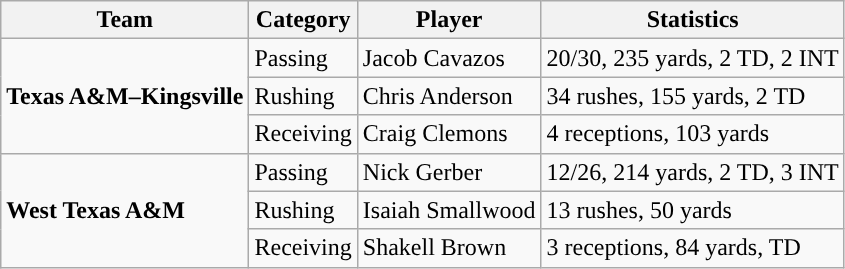<table class="wikitable" style="float: left;">
<tr>
<th>Team</th>
<th>Category</th>
<th>Player</th>
<th>Statistics</th>
</tr>
<tr>
<td rowspan=3><strong>Texas A&M–Kingsville</strong></td>
<td>Passing</td>
<td>Jacob Cavazos</td>
<td>20/30, 235 yards, 2 TD, 2 INT</td>
</tr>
<tr>
<td>Rushing</td>
<td>Chris Anderson</td>
<td>34 rushes, 155 yards, 2 TD</td>
</tr>
<tr>
<td>Receiving</td>
<td>Craig Clemons</td>
<td>4 receptions, 103 yards</td>
</tr>
<tr>
<td rowspan=3><strong>West Texas A&M</strong></td>
<td>Passing</td>
<td>Nick Gerber</td>
<td>12/26, 214 yards, 2 TD, 3 INT</td>
</tr>
<tr>
<td>Rushing</td>
<td>Isaiah Smallwood</td>
<td>13 rushes, 50 yards</td>
</tr>
<tr>
<td>Receiving</td>
<td>Shakell Brown</td>
<td>3 receptions, 84 yards, TD</td>
</tr>
</table>
